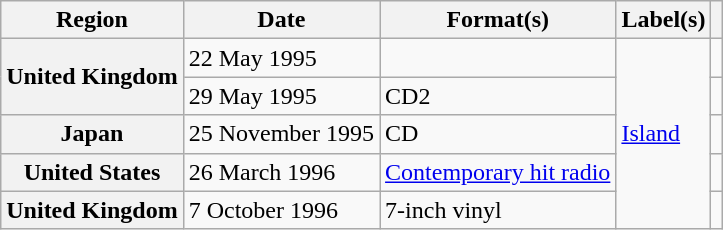<table class="wikitable plainrowheaders">
<tr>
<th scope="col">Region</th>
<th scope="col">Date</th>
<th scope="col">Format(s)</th>
<th scope="col">Label(s)</th>
<th scope="col"></th>
</tr>
<tr>
<th scope="row" rowspan="2">United Kingdom</th>
<td>22 May 1995</td>
<td></td>
<td rowspan="5"><a href='#'>Island</a></td>
<td></td>
</tr>
<tr>
<td>29 May 1995</td>
<td>CD2</td>
<td></td>
</tr>
<tr>
<th scope="row">Japan</th>
<td>25 November 1995</td>
<td>CD</td>
<td></td>
</tr>
<tr>
<th scope="row">United States</th>
<td>26 March 1996</td>
<td><a href='#'>Contemporary hit radio</a></td>
<td></td>
</tr>
<tr>
<th scope="row">United Kingdom</th>
<td>7 October 1996</td>
<td>7-inch vinyl</td>
<td></td>
</tr>
</table>
